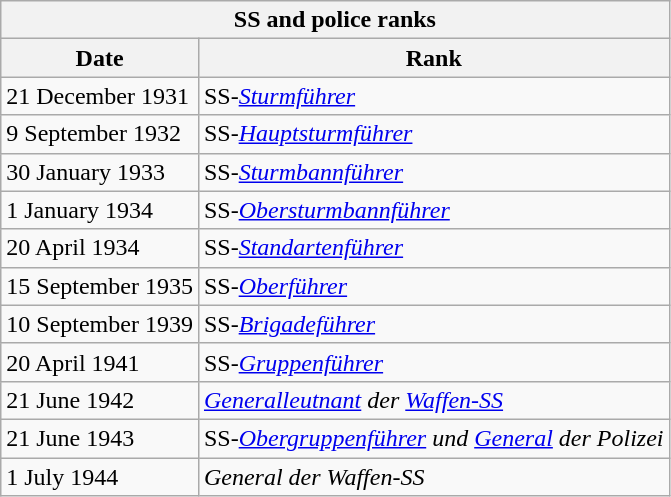<table class="wikitable float-right">
<tr>
<th colspan="2">SS and police ranks</th>
</tr>
<tr>
<th>Date</th>
<th>Rank</th>
</tr>
<tr>
<td>21 December 1931</td>
<td>SS-<em><a href='#'>Sturmführer</a></em></td>
</tr>
<tr>
<td>9 September 1932</td>
<td>SS-<em><a href='#'>Hauptsturmführer</a></em></td>
</tr>
<tr>
<td>30 January 1933</td>
<td>SS-<em><a href='#'>Sturmbannführer</a></em></td>
</tr>
<tr>
<td>1 January 1934</td>
<td>SS-<em><a href='#'>Obersturmbannführer</a></em></td>
</tr>
<tr>
<td>20 April 1934</td>
<td>SS-<em><a href='#'>Standartenführer</a></em></td>
</tr>
<tr>
<td>15 September 1935</td>
<td>SS-<em><a href='#'>Oberführer</a></em></td>
</tr>
<tr>
<td>10 September 1939</td>
<td>SS-<em><a href='#'>Brigadeführer</a></em></td>
</tr>
<tr>
<td>20 April 1941</td>
<td>SS-<em><a href='#'>Gruppenführer</a></em></td>
</tr>
<tr>
<td>21 June 1942</td>
<td><em><a href='#'>Generalleutnant</a> der <a href='#'>Waffen-SS</a></em></td>
</tr>
<tr>
<td>21 June 1943</td>
<td>SS-<em><a href='#'>Obergruppenführer</a> und <a href='#'>General</a> der Polizei</em></td>
</tr>
<tr>
<td>1 July 1944</td>
<td><em>General der Waffen-SS</em></td>
</tr>
</table>
